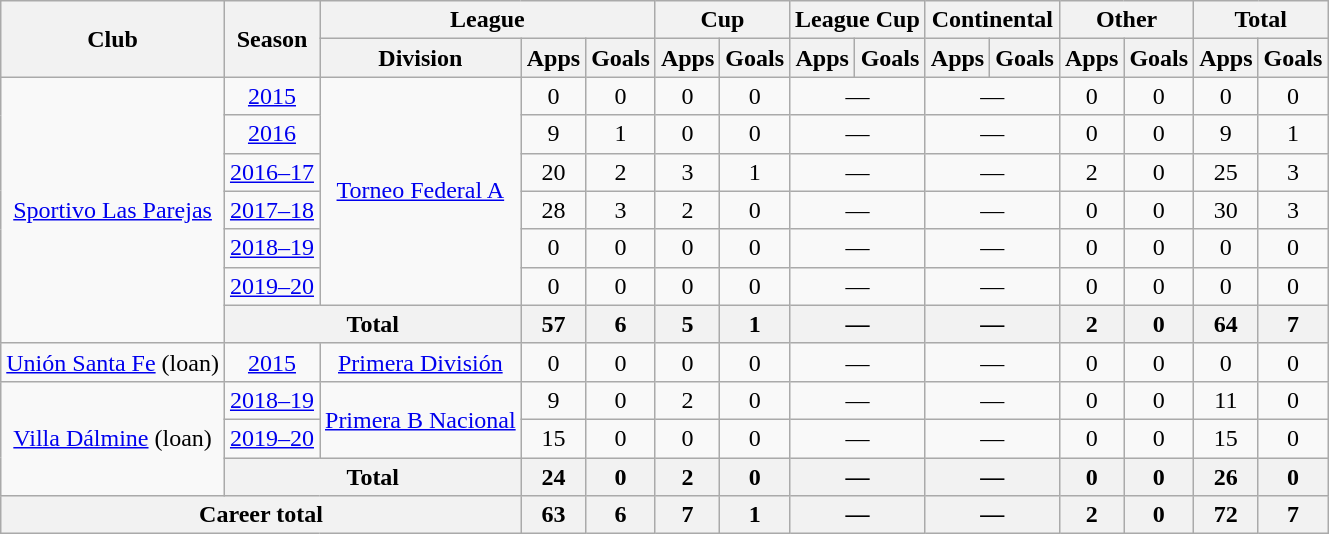<table class="wikitable" style="text-align:center">
<tr>
<th rowspan="2">Club</th>
<th rowspan="2">Season</th>
<th colspan="3">League</th>
<th colspan="2">Cup</th>
<th colspan="2">League Cup</th>
<th colspan="2">Continental</th>
<th colspan="2">Other</th>
<th colspan="2">Total</th>
</tr>
<tr>
<th>Division</th>
<th>Apps</th>
<th>Goals</th>
<th>Apps</th>
<th>Goals</th>
<th>Apps</th>
<th>Goals</th>
<th>Apps</th>
<th>Goals</th>
<th>Apps</th>
<th>Goals</th>
<th>Apps</th>
<th>Goals</th>
</tr>
<tr>
<td rowspan="7"><a href='#'>Sportivo Las Parejas</a></td>
<td><a href='#'>2015</a></td>
<td rowspan="6"><a href='#'>Torneo Federal A</a></td>
<td>0</td>
<td>0</td>
<td>0</td>
<td>0</td>
<td colspan="2">—</td>
<td colspan="2">—</td>
<td>0</td>
<td>0</td>
<td>0</td>
<td>0</td>
</tr>
<tr>
<td><a href='#'>2016</a></td>
<td>9</td>
<td>1</td>
<td>0</td>
<td>0</td>
<td colspan="2">—</td>
<td colspan="2">—</td>
<td>0</td>
<td>0</td>
<td>9</td>
<td>1</td>
</tr>
<tr>
<td><a href='#'>2016–17</a></td>
<td>20</td>
<td>2</td>
<td>3</td>
<td>1</td>
<td colspan="2">—</td>
<td colspan="2">—</td>
<td>2</td>
<td>0</td>
<td>25</td>
<td>3</td>
</tr>
<tr>
<td><a href='#'>2017–18</a></td>
<td>28</td>
<td>3</td>
<td>2</td>
<td>0</td>
<td colspan="2">—</td>
<td colspan="2">—</td>
<td>0</td>
<td>0</td>
<td>30</td>
<td>3</td>
</tr>
<tr>
<td><a href='#'>2018–19</a></td>
<td>0</td>
<td>0</td>
<td>0</td>
<td>0</td>
<td colspan="2">—</td>
<td colspan="2">—</td>
<td>0</td>
<td>0</td>
<td>0</td>
<td>0</td>
</tr>
<tr>
<td><a href='#'>2019–20</a></td>
<td>0</td>
<td>0</td>
<td>0</td>
<td>0</td>
<td colspan="2">—</td>
<td colspan="2">—</td>
<td>0</td>
<td>0</td>
<td>0</td>
<td>0</td>
</tr>
<tr>
<th colspan="2">Total</th>
<th>57</th>
<th>6</th>
<th>5</th>
<th>1</th>
<th colspan="2">—</th>
<th colspan="2">—</th>
<th>2</th>
<th>0</th>
<th>64</th>
<th>7</th>
</tr>
<tr>
<td rowspan="1"><a href='#'>Unión Santa Fe</a> (loan)</td>
<td><a href='#'>2015</a></td>
<td rowspan="1"><a href='#'>Primera División</a></td>
<td>0</td>
<td>0</td>
<td>0</td>
<td>0</td>
<td colspan="2">—</td>
<td colspan="2">—</td>
<td>0</td>
<td>0</td>
<td>0</td>
<td>0</td>
</tr>
<tr>
<td rowspan="3"><a href='#'>Villa Dálmine</a> (loan)</td>
<td><a href='#'>2018–19</a></td>
<td rowspan="2"><a href='#'>Primera B Nacional</a></td>
<td>9</td>
<td>0</td>
<td>2</td>
<td>0</td>
<td colspan="2">—</td>
<td colspan="2">—</td>
<td>0</td>
<td>0</td>
<td>11</td>
<td>0</td>
</tr>
<tr>
<td><a href='#'>2019–20</a></td>
<td>15</td>
<td>0</td>
<td>0</td>
<td>0</td>
<td colspan="2">—</td>
<td colspan="2">—</td>
<td>0</td>
<td>0</td>
<td>15</td>
<td>0</td>
</tr>
<tr>
<th colspan="2">Total</th>
<th>24</th>
<th>0</th>
<th>2</th>
<th>0</th>
<th colspan="2">—</th>
<th colspan="2">—</th>
<th>0</th>
<th>0</th>
<th>26</th>
<th>0</th>
</tr>
<tr>
<th colspan="3">Career total</th>
<th>63</th>
<th>6</th>
<th>7</th>
<th>1</th>
<th colspan="2">—</th>
<th colspan="2">—</th>
<th>2</th>
<th>0</th>
<th>72</th>
<th>7</th>
</tr>
</table>
